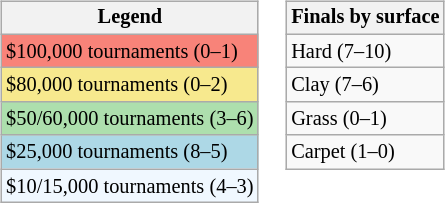<table>
<tr valign=top>
<td><br><table class=wikitable style="font-size:85%;">
<tr>
<th>Legend</th>
</tr>
<tr style="background:#f88379;">
<td>$100,000 tournaments (0–1)</td>
</tr>
<tr style="background:#f7e98e;">
<td>$80,000 tournaments (0–2)</td>
</tr>
<tr style="background:#addfad;">
<td>$50/60,000 tournaments (3–6)</td>
</tr>
<tr style="background:lightblue;">
<td>$25,000 tournaments (8–5)</td>
</tr>
<tr style="background:#f0f8ff;">
<td>$10/15,000 tournaments (4–3)</td>
</tr>
</table>
</td>
<td><br><table class=wikitable style="font-size:85%;">
<tr>
<th>Finals by surface</th>
</tr>
<tr>
<td>Hard (7–10)</td>
</tr>
<tr>
<td>Clay (7–6)</td>
</tr>
<tr>
<td>Grass (0–1)</td>
</tr>
<tr>
<td>Carpet (1–0)</td>
</tr>
</table>
</td>
</tr>
</table>
